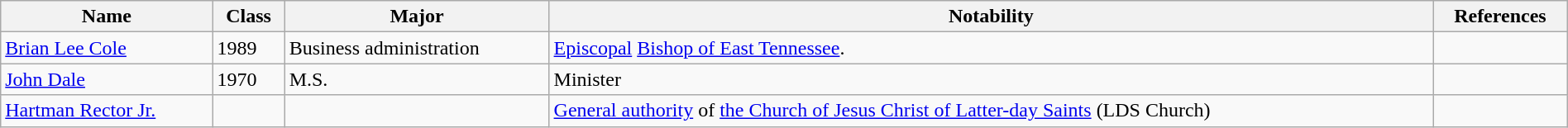<table class="wikitable sortable" style="width:100%;">
<tr>
<th>Name</th>
<th>Class</th>
<th>Major</th>
<th>Notability</th>
<th>References</th>
</tr>
<tr>
<td><a href='#'>Brian Lee Cole</a></td>
<td>1989</td>
<td>Business administration</td>
<td><a href='#'>Episcopal</a> <a href='#'>Bishop of East Tennessee</a>.</td>
<td></td>
</tr>
<tr>
<td><a href='#'>John Dale</a></td>
<td>1970</td>
<td>M.S.</td>
<td>Minister</td>
<td></td>
</tr>
<tr>
<td><a href='#'>Hartman Rector Jr.</a></td>
<td></td>
<td></td>
<td><a href='#'>General authority</a> of <a href='#'>the Church of Jesus Christ of Latter-day Saints</a> (LDS Church)</td>
<td></td>
</tr>
</table>
